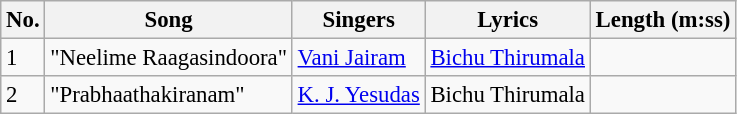<table class="wikitable" style="font-size:95%;">
<tr>
<th>No.</th>
<th>Song</th>
<th>Singers</th>
<th>Lyrics</th>
<th>Length (m:ss)</th>
</tr>
<tr>
<td>1</td>
<td>"Neelime Raagasindoora"</td>
<td><a href='#'>Vani Jairam</a></td>
<td><a href='#'>Bichu Thirumala</a></td>
<td></td>
</tr>
<tr>
<td>2</td>
<td>"Prabhaathakiranam"</td>
<td><a href='#'>K. J. Yesudas</a></td>
<td>Bichu Thirumala</td>
<td></td>
</tr>
</table>
